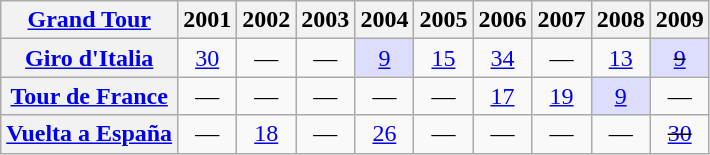<table class="wikitable plainrowheaders">
<tr>
<th scope="col"><a href='#'>Grand Tour</a></th>
<th scope="col">2001</th>
<th scope="col">2002</th>
<th scope="col">2003</th>
<th scope="col">2004</th>
<th scope="col">2005</th>
<th scope="col">2006</th>
<th scope="col">2007</th>
<th scope="col">2008</th>
<th scope="col">2009</th>
</tr>
<tr style="text-align:center;">
<th scope="row"> <a href='#'>Giro d'Italia</a></th>
<td><a href='#'>30</a></td>
<td>—</td>
<td>—</td>
<td align="center" style="background:#ddddff;"><a href='#'>9</a></td>
<td><a href='#'>15</a></td>
<td><a href='#'>34</a></td>
<td>—</td>
<td><a href='#'>13</a></td>
<td align="center" style="background:#ddddff;"><s><a href='#'>9</a></s></td>
</tr>
<tr style="text-align:center;">
<th scope="row"> <a href='#'>Tour de France</a></th>
<td>—</td>
<td>—</td>
<td>—</td>
<td>—</td>
<td>—</td>
<td><a href='#'>17</a></td>
<td><a href='#'>19</a></td>
<td align="center" style="background:#ddddff;"><a href='#'>9</a></td>
<td>—</td>
</tr>
<tr style="text-align:center;">
<th scope="row"> <a href='#'>Vuelta a España</a></th>
<td>—</td>
<td><a href='#'>18</a></td>
<td>—</td>
<td><a href='#'>26</a></td>
<td>—</td>
<td>—</td>
<td>—</td>
<td>—</td>
<td><s><a href='#'>30</a></s></td>
</tr>
</table>
